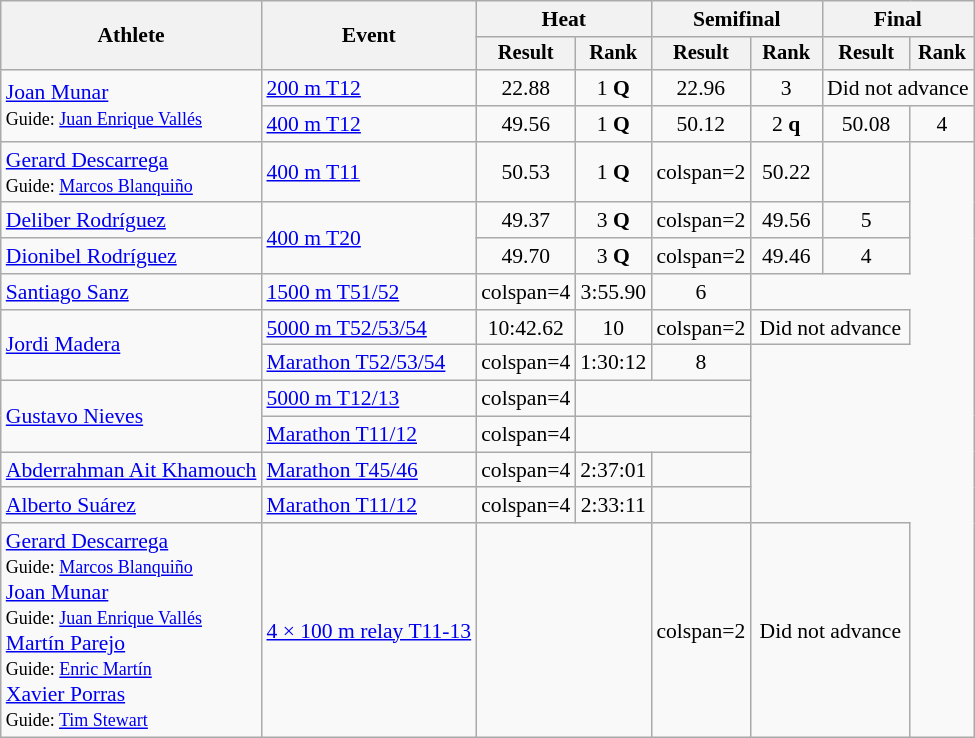<table class="wikitable" style="font-size:90%">
<tr>
<th rowspan="2">Athlete</th>
<th rowspan="2">Event</th>
<th colspan="2">Heat</th>
<th colspan="2">Semifinal</th>
<th colspan="2">Final</th>
</tr>
<tr style="font-size:95%">
<th>Result</th>
<th>Rank</th>
<th>Result</th>
<th>Rank</th>
<th>Result</th>
<th>Rank</th>
</tr>
<tr align=center>
<td align=left rowspan=2><a href='#'>Joan Munar</a><br><small>Guide: <a href='#'>Juan Enrique Vallés</a></small></td>
<td align=left><a href='#'>200 m T12</a></td>
<td>22.88</td>
<td>1 <strong>Q</strong></td>
<td>22.96</td>
<td>3</td>
<td colspan=2>Did not advance</td>
</tr>
<tr align=center>
<td align=left><a href='#'>400 m T12</a></td>
<td>49.56</td>
<td>1 <strong>Q</strong></td>
<td>50.12</td>
<td>2 <strong>q</strong></td>
<td>50.08</td>
<td>4</td>
</tr>
<tr align=center>
<td align=left><a href='#'>Gerard Descarrega</a><br><small>Guide: <a href='#'>Marcos Blanquiño</a></small></td>
<td align=left><a href='#'>400 m T11</a></td>
<td>50.53</td>
<td>1 <strong>Q</strong></td>
<td>colspan=2 </td>
<td>50.22</td>
<td></td>
</tr>
<tr align=center>
<td align=left><a href='#'>Deliber Rodríguez</a></td>
<td align=left rowspan=2><a href='#'>400 m T20</a></td>
<td>49.37</td>
<td>3 <strong>Q</strong></td>
<td>colspan=2 </td>
<td>49.56</td>
<td>5</td>
</tr>
<tr align=center>
<td align=left><a href='#'>Dionibel Rodríguez</a></td>
<td>49.70</td>
<td>3 <strong>Q</strong></td>
<td>colspan=2 </td>
<td>49.46</td>
<td>4</td>
</tr>
<tr align=center>
<td align=left><a href='#'>Santiago Sanz</a></td>
<td align=left><a href='#'>1500 m T51/52</a></td>
<td>colspan=4 </td>
<td>3:55.90</td>
<td>6</td>
</tr>
<tr align=center>
<td align=left rowspan=2><a href='#'>Jordi Madera</a></td>
<td align=left><a href='#'>5000 m T52/53/54</a></td>
<td>10:42.62</td>
<td>10</td>
<td>colspan=2 </td>
<td colspan=2>Did not advance</td>
</tr>
<tr align=center>
<td align=left><a href='#'>Marathon T52/53/54</a></td>
<td>colspan=4 </td>
<td>1:30:12</td>
<td>8</td>
</tr>
<tr align=center>
<td align=left rowspan=2><a href='#'>Gustavo Nieves</a></td>
<td align=left><a href='#'>5000 m T12/13</a></td>
<td>colspan=4 </td>
<td colspan=2></td>
</tr>
<tr align=center>
<td align=left><a href='#'>Marathon T11/12</a></td>
<td>colspan=4 </td>
<td colspan=2></td>
</tr>
<tr align=center>
<td align=left><a href='#'>Abderrahman Ait Khamouch</a></td>
<td align=left><a href='#'>Marathon T45/46</a></td>
<td>colspan=4 </td>
<td>2:37:01</td>
<td></td>
</tr>
<tr align=center>
<td align=left><a href='#'>Alberto Suárez</a></td>
<td align=left><a href='#'>Marathon T11/12</a></td>
<td>colspan=4 </td>
<td>2:33:11</td>
<td></td>
</tr>
<tr align=center>
<td align=left><a href='#'>Gerard Descarrega</a><br><small>Guide: <a href='#'>Marcos Blanquiño</a></small><br><a href='#'>Joan Munar</a><br><small>Guide: <a href='#'>Juan Enrique Vallés</a></small><br><a href='#'>Martín Parejo</a><br><small>Guide: <a href='#'>Enric Martín</a></small><br><a href='#'>Xavier Porras</a><br><small>Guide: <a href='#'>Tim Stewart</a></small></td>
<td align=left><a href='#'>4 × 100 m relay T11-13</a></td>
<td colspan=2></td>
<td>colspan=2 </td>
<td colspan=2>Did not advance</td>
</tr>
</table>
